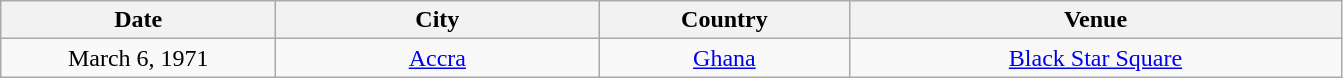<table class="wikitable sortable plainrowheaders" style="text-align:center;">
<tr>
<th scope="col" style="width:11em;">Date</th>
<th scope="col" style="width:13em;">City</th>
<th scope="col" style="width:10em;">Country</th>
<th scope="col" style="width:20em;">Venue</th>
</tr>
<tr>
<td>March 6, 1971</td>
<td><a href='#'>Accra</a></td>
<td><a href='#'>Ghana</a></td>
<td><a href='#'>Black Star Square</a></td>
</tr>
</table>
